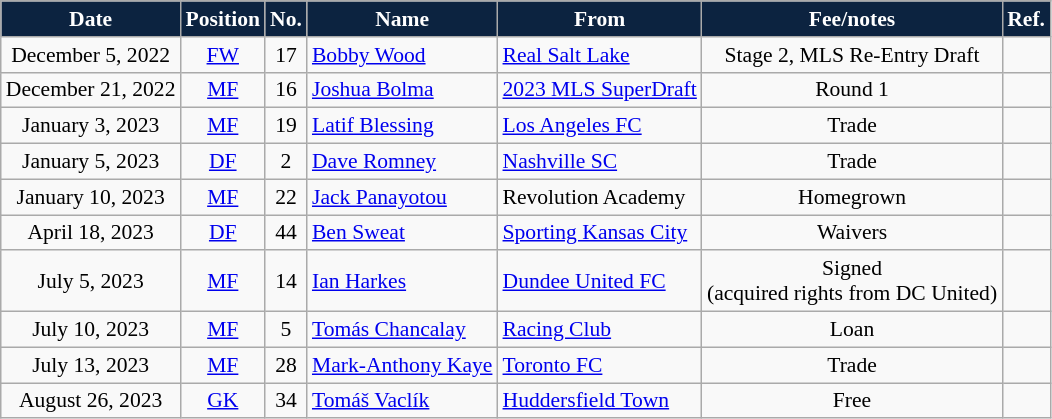<table class="wikitable" style="text-align:center; font-size:90%; ">
<tr>
<th style="background:#0C2340; color:#FFFFFF;">Date</th>
<th style="background:#0C2340; color:#FFFFFF;">Position</th>
<th style="background:#0C2340; color:#FFFFFF;">No.</th>
<th style="background:#0C2340; color:#FFFFFF;">Name</th>
<th style="background:#0C2340; color:#FFFFFF;">From</th>
<th style="background:#0C2340; color:#FFFFFF;">Fee/notes</th>
<th style="background:#0C2340; color:#FFFFFF;">Ref.</th>
</tr>
<tr>
<td>December 5, 2022</td>
<td><a href='#'>FW</a></td>
<td>17</td>
<td align="left"> <a href='#'>Bobby Wood</a></td>
<td align="left"> <a href='#'>Real Salt Lake</a></td>
<td>Stage 2, MLS Re-Entry Draft</td>
<td></td>
</tr>
<tr>
<td>December 21, 2022</td>
<td><a href='#'>MF</a></td>
<td>16</td>
<td align="left"> <a href='#'>Joshua Bolma</a></td>
<td align="left"><a href='#'>2023 MLS SuperDraft</a></td>
<td>Round 1</td>
<td></td>
</tr>
<tr>
<td>January 3, 2023</td>
<td><a href='#'>MF</a></td>
<td>19</td>
<td align="left"> <a href='#'>Latif Blessing</a></td>
<td align="left"> <a href='#'>Los Angeles FC</a></td>
<td>Trade</td>
<td></td>
</tr>
<tr>
<td>January 5, 2023</td>
<td><a href='#'>DF</a></td>
<td>2</td>
<td align="left"> <a href='#'>Dave Romney</a></td>
<td align="left"> <a href='#'>Nashville SC</a></td>
<td>Trade</td>
<td></td>
</tr>
<tr>
<td>January 10, 2023</td>
<td><a href='#'>MF</a></td>
<td>22</td>
<td align="left"> <a href='#'>Jack Panayotou</a></td>
<td align="left">Revolution Academy</td>
<td>Homegrown</td>
<td></td>
</tr>
<tr>
<td>April 18, 2023</td>
<td><a href='#'>DF</a></td>
<td>44</td>
<td align="left"> <a href='#'>Ben Sweat</a></td>
<td align="left"> <a href='#'>Sporting Kansas City</a></td>
<td>Waivers</td>
<td></td>
</tr>
<tr>
<td>July 5, 2023</td>
<td><a href='#'>MF</a></td>
<td>14</td>
<td align="left"> <a href='#'>Ian Harkes</a></td>
<td align="left"> <a href='#'>Dundee United FC</a></td>
<td>Signed<br> (acquired rights from DC United)</td>
<td></td>
</tr>
<tr>
<td>July 10, 2023</td>
<td><a href='#'>MF</a></td>
<td>5</td>
<td align="left"> <a href='#'>Tomás Chancalay</a></td>
<td align="left"> <a href='#'>Racing Club</a></td>
<td>Loan</td>
<td></td>
</tr>
<tr>
<td>July 13, 2023</td>
<td><a href='#'>MF</a></td>
<td>28</td>
<td align="left"> <a href='#'>Mark-Anthony Kaye</a></td>
<td align="left"> <a href='#'>Toronto FC</a></td>
<td>Trade</td>
<td></td>
</tr>
<tr>
<td>August 26, 2023</td>
<td><a href='#'>GK</a></td>
<td>34</td>
<td align="left"> <a href='#'>Tomáš Vaclík</a></td>
<td align="left"> <a href='#'>Huddersfield Town</a></td>
<td>Free</td>
<td></td>
</tr>
</table>
